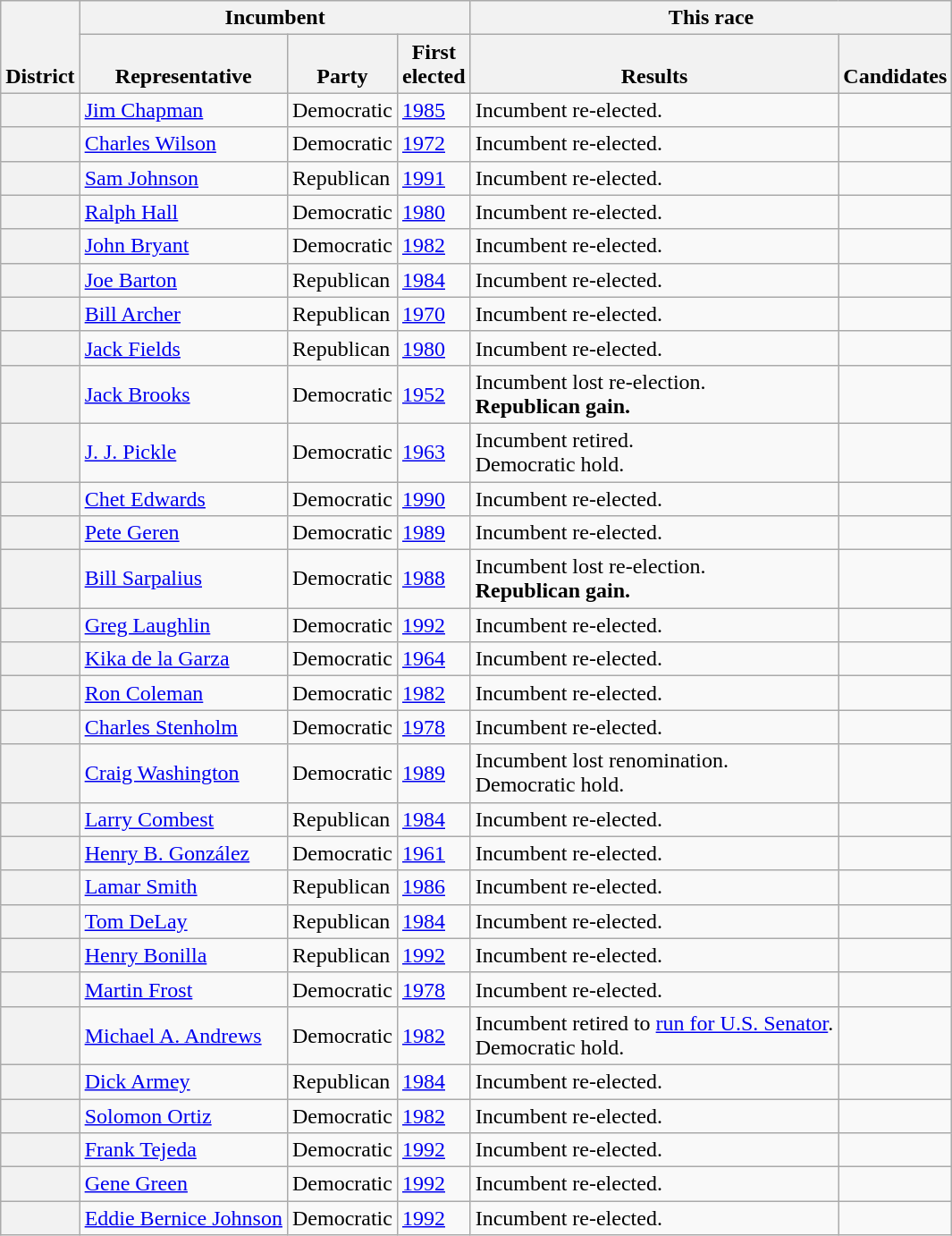<table class=wikitable>
<tr valign=bottom>
<th rowspan=2>District</th>
<th colspan=3>Incumbent</th>
<th colspan=2>This race</th>
</tr>
<tr valign=bottom>
<th>Representative</th>
<th>Party</th>
<th>First<br>elected</th>
<th>Results</th>
<th>Candidates</th>
</tr>
<tr>
<th></th>
<td><a href='#'>Jim Chapman</a></td>
<td>Democratic</td>
<td><a href='#'>1985</a></td>
<td>Incumbent re-elected.</td>
<td nowrap></td>
</tr>
<tr>
<th></th>
<td><a href='#'>Charles Wilson</a></td>
<td>Democratic</td>
<td><a href='#'>1972</a></td>
<td>Incumbent re-elected.</td>
<td nowrap></td>
</tr>
<tr>
<th></th>
<td><a href='#'>Sam Johnson</a></td>
<td>Republican</td>
<td><a href='#'>1991</a></td>
<td>Incumbent re-elected.</td>
<td nowrap></td>
</tr>
<tr>
<th></th>
<td><a href='#'>Ralph Hall</a></td>
<td>Democratic</td>
<td><a href='#'>1980</a></td>
<td>Incumbent re-elected.</td>
<td nowrap></td>
</tr>
<tr>
<th></th>
<td><a href='#'>John Bryant</a></td>
<td>Democratic</td>
<td><a href='#'>1982</a></td>
<td>Incumbent re-elected.</td>
<td nowrap><br></td>
</tr>
<tr>
<th></th>
<td><a href='#'>Joe Barton</a></td>
<td>Republican</td>
<td><a href='#'>1984</a></td>
<td>Incumbent re-elected.</td>
<td nowrap></td>
</tr>
<tr>
<th></th>
<td><a href='#'>Bill Archer</a></td>
<td>Republican</td>
<td><a href='#'>1970</a></td>
<td>Incumbent re-elected.</td>
<td nowrap></td>
</tr>
<tr>
<th></th>
<td><a href='#'>Jack Fields</a></td>
<td>Republican</td>
<td><a href='#'>1980</a></td>
<td>Incumbent re-elected.</td>
<td nowrap></td>
</tr>
<tr>
<th></th>
<td><a href='#'>Jack Brooks</a></td>
<td>Democratic</td>
<td><a href='#'>1952</a></td>
<td>Incumbent lost re-election.<br><strong>Republican gain.</strong></td>
<td nowrap></td>
</tr>
<tr>
<th></th>
<td><a href='#'>J. J. Pickle</a></td>
<td>Democratic</td>
<td><a href='#'>1963</a></td>
<td>Incumbent retired.<br>Democratic hold.</td>
<td nowrap></td>
</tr>
<tr>
<th></th>
<td><a href='#'>Chet Edwards</a></td>
<td>Democratic</td>
<td><a href='#'>1990</a></td>
<td>Incumbent re-elected.</td>
<td nowrap></td>
</tr>
<tr>
<th></th>
<td><a href='#'>Pete Geren</a></td>
<td>Democratic</td>
<td><a href='#'>1989</a></td>
<td>Incumbent re-elected.</td>
<td nowrap></td>
</tr>
<tr>
<th></th>
<td><a href='#'>Bill Sarpalius</a></td>
<td>Democratic</td>
<td><a href='#'>1988</a></td>
<td>Incumbent lost re-election.<br><strong>Republican gain.</strong></td>
<td nowrap></td>
</tr>
<tr>
<th></th>
<td><a href='#'>Greg Laughlin</a></td>
<td>Democratic</td>
<td><a href='#'>1992</a></td>
<td>Incumbent re-elected.</td>
<td nowrap></td>
</tr>
<tr>
<th></th>
<td><a href='#'>Kika de la Garza</a></td>
<td>Democratic</td>
<td><a href='#'>1964</a></td>
<td>Incumbent re-elected.</td>
<td nowrap></td>
</tr>
<tr>
<th></th>
<td><a href='#'>Ron Coleman</a></td>
<td>Democratic</td>
<td><a href='#'>1982</a></td>
<td>Incumbent re-elected.</td>
<td nowrap></td>
</tr>
<tr>
<th></th>
<td><a href='#'>Charles Stenholm</a></td>
<td>Democratic</td>
<td><a href='#'>1978</a></td>
<td>Incumbent re-elected.</td>
<td nowrap></td>
</tr>
<tr>
<th></th>
<td><a href='#'>Craig Washington</a></td>
<td>Democratic</td>
<td><a href='#'>1989</a></td>
<td>Incumbent lost renomination.<br>Democratic hold.</td>
<td nowrap></td>
</tr>
<tr>
<th></th>
<td><a href='#'>Larry Combest</a></td>
<td>Republican</td>
<td><a href='#'>1984</a></td>
<td>Incumbent re-elected.</td>
<td nowrap></td>
</tr>
<tr>
<th></th>
<td><a href='#'>Henry B. González</a></td>
<td>Democratic</td>
<td><a href='#'>1961</a></td>
<td>Incumbent re-elected.</td>
<td nowrap></td>
</tr>
<tr>
<th></th>
<td><a href='#'>Lamar Smith</a></td>
<td>Republican</td>
<td><a href='#'>1986</a></td>
<td>Incumbent re-elected.</td>
<td nowrap></td>
</tr>
<tr>
<th></th>
<td><a href='#'>Tom DeLay</a></td>
<td>Republican</td>
<td><a href='#'>1984</a></td>
<td>Incumbent re-elected.</td>
<td nowrap></td>
</tr>
<tr>
<th></th>
<td><a href='#'>Henry Bonilla</a></td>
<td>Republican</td>
<td><a href='#'>1992</a></td>
<td>Incumbent re-elected.</td>
<td nowrap></td>
</tr>
<tr>
<th></th>
<td><a href='#'>Martin Frost</a></td>
<td>Democratic</td>
<td><a href='#'>1978</a></td>
<td>Incumbent re-elected.</td>
<td nowrap></td>
</tr>
<tr>
<th></th>
<td><a href='#'>Michael A. Andrews</a></td>
<td>Democratic</td>
<td><a href='#'>1982</a></td>
<td>Incumbent retired to <a href='#'>run for U.S. Senator</a>.<br>Democratic hold.</td>
<td nowrap></td>
</tr>
<tr>
<th></th>
<td><a href='#'>Dick Armey</a></td>
<td>Republican</td>
<td><a href='#'>1984</a></td>
<td>Incumbent re-elected.</td>
<td nowrap></td>
</tr>
<tr>
<th></th>
<td><a href='#'>Solomon Ortiz</a></td>
<td>Democratic</td>
<td><a href='#'>1982</a></td>
<td>Incumbent re-elected.</td>
<td nowrap></td>
</tr>
<tr>
<th></th>
<td><a href='#'>Frank Tejeda</a></td>
<td>Democratic</td>
<td><a href='#'>1992</a></td>
<td>Incumbent re-elected.</td>
<td nowrap></td>
</tr>
<tr>
<th></th>
<td><a href='#'>Gene Green</a></td>
<td>Democratic</td>
<td><a href='#'>1992</a></td>
<td>Incumbent re-elected.</td>
<td nowrap></td>
</tr>
<tr>
<th></th>
<td><a href='#'>Eddie Bernice Johnson</a></td>
<td>Democratic</td>
<td><a href='#'>1992</a></td>
<td>Incumbent re-elected.</td>
<td nowrap></td>
</tr>
</table>
